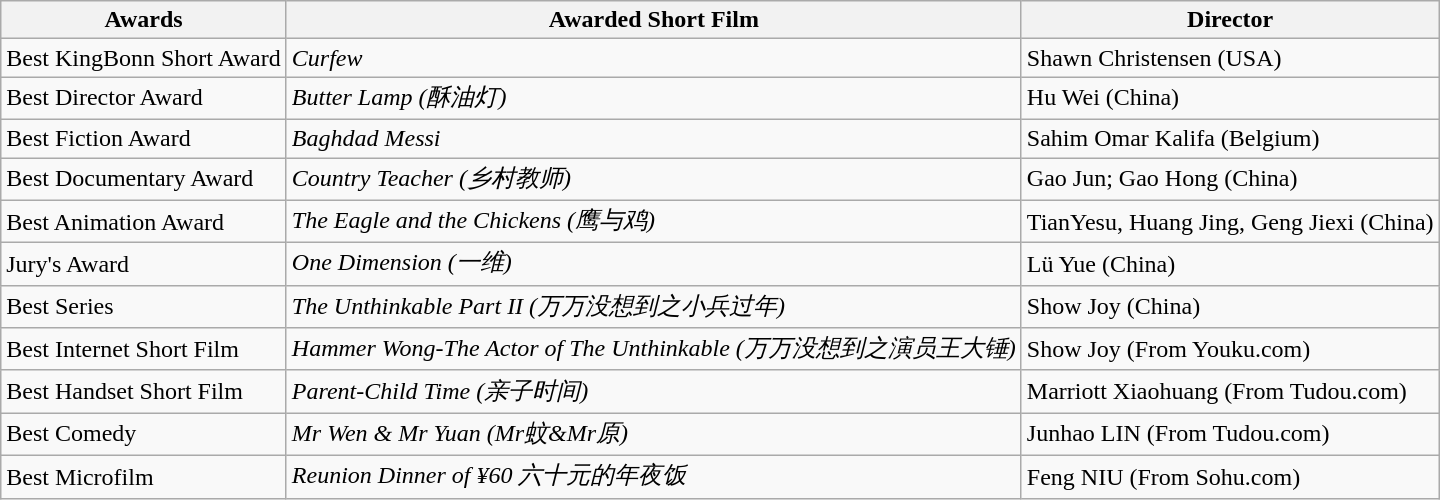<table class="wikitable">
<tr>
<th>Awards</th>
<th>Awarded Short Film</th>
<th>Director</th>
</tr>
<tr>
<td>Best KingBonn Short Award</td>
<td><em>Curfew</em></td>
<td>Shawn Christensen (USA)</td>
</tr>
<tr>
<td>Best Director Award</td>
<td><em>Butter Lamp (酥油灯)</em></td>
<td>Hu Wei (China)</td>
</tr>
<tr>
<td>Best Fiction Award</td>
<td><em>Baghdad Messi</em></td>
<td>Sahim Omar Kalifa (Belgium)</td>
</tr>
<tr>
<td>Best Documentary Award</td>
<td><em>Country Teacher (乡村教师)</em></td>
<td>Gao Jun; Gao Hong (China)</td>
</tr>
<tr>
<td>Best Animation Award</td>
<td><em>The Eagle and the Chickens (鹰与鸡)</em></td>
<td>TianYesu, Huang Jing, Geng Jiexi (China)</td>
</tr>
<tr>
<td>Jury's Award</td>
<td><em>One Dimension (一维)</em></td>
<td>Lü Yue (China)</td>
</tr>
<tr>
<td>Best Series</td>
<td><em>The Unthinkable Part II (万万没想到之小兵过年)</em></td>
<td>Show Joy (China)</td>
</tr>
<tr>
<td>Best Internet Short Film</td>
<td><em>Hammer Wong-The Actor of The Unthinkable (万万没想到之演员王大锤)</em></td>
<td>Show Joy (From Youku.com)</td>
</tr>
<tr>
<td>Best Handset Short Film</td>
<td><em>Parent-Child Time (亲子时间)</em></td>
<td>Marriott Xiaohuang (From Tudou.com)</td>
</tr>
<tr>
<td>Best Comedy</td>
<td><em>Mr Wen & Mr Yuan (Mr蚊&Mr原)</em></td>
<td>Junhao LIN (From Tudou.com)</td>
</tr>
<tr>
<td>Best Microfilm</td>
<td><em>Reunion Dinner of ¥60 六十元的年夜饭</em></td>
<td>Feng NIU (From Sohu.com)</td>
</tr>
</table>
